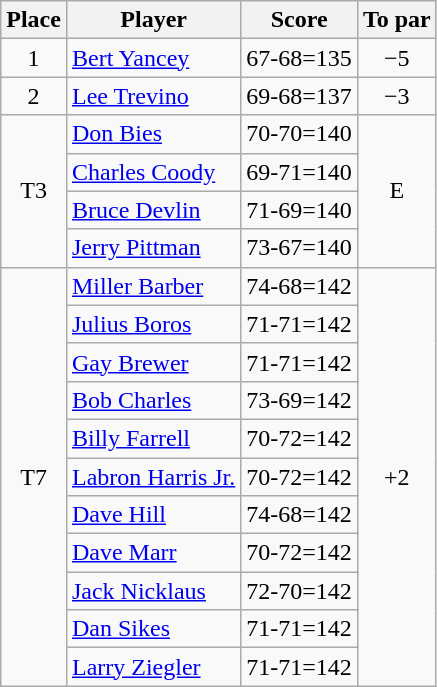<table class="wikitable">
<tr>
<th>Place</th>
<th>Player</th>
<th>Score</th>
<th>To par</th>
</tr>
<tr>
<td align=center>1</td>
<td> <a href='#'>Bert Yancey</a></td>
<td>67-68=135</td>
<td align=center>−5</td>
</tr>
<tr>
<td align=center>2</td>
<td> <a href='#'>Lee Trevino</a></td>
<td>69-68=137</td>
<td align=center>−3</td>
</tr>
<tr>
<td rowspan=4 align=center>T3</td>
<td> <a href='#'>Don Bies</a></td>
<td>70-70=140</td>
<td rowspan=4 align=center>E</td>
</tr>
<tr>
<td> <a href='#'>Charles Coody</a></td>
<td>69-71=140</td>
</tr>
<tr>
<td> <a href='#'>Bruce Devlin</a></td>
<td>71-69=140</td>
</tr>
<tr>
<td> <a href='#'>Jerry Pittman</a></td>
<td>73-67=140</td>
</tr>
<tr>
<td rowspan=11 align=center>T7</td>
<td> <a href='#'>Miller Barber</a></td>
<td>74-68=142</td>
<td rowspan=11 align=center>+2</td>
</tr>
<tr>
<td> <a href='#'>Julius Boros</a></td>
<td>71-71=142</td>
</tr>
<tr>
<td> <a href='#'>Gay Brewer</a></td>
<td>71-71=142</td>
</tr>
<tr>
<td> <a href='#'>Bob Charles</a></td>
<td>73-69=142</td>
</tr>
<tr>
<td> <a href='#'>Billy Farrell</a></td>
<td>70-72=142</td>
</tr>
<tr>
<td> <a href='#'>Labron Harris Jr.</a></td>
<td>70-72=142</td>
</tr>
<tr>
<td> <a href='#'>Dave Hill</a></td>
<td>74-68=142</td>
</tr>
<tr>
<td> <a href='#'>Dave Marr</a></td>
<td>70-72=142</td>
</tr>
<tr>
<td> <a href='#'>Jack Nicklaus</a></td>
<td>72-70=142</td>
</tr>
<tr>
<td> <a href='#'>Dan Sikes</a></td>
<td>71-71=142</td>
</tr>
<tr>
<td> <a href='#'>Larry Ziegler</a></td>
<td>71-71=142</td>
</tr>
</table>
